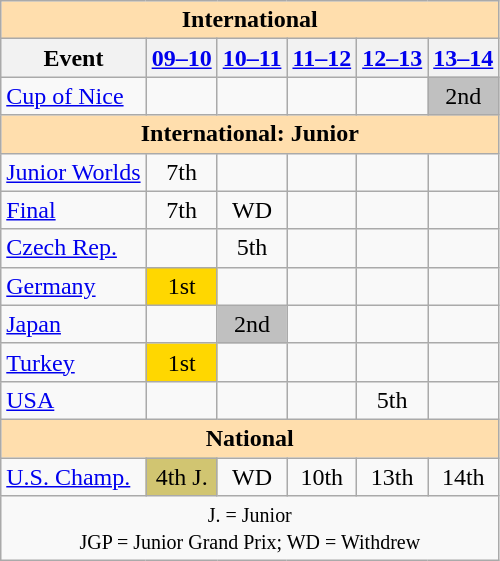<table class="wikitable" style="text-align:center">
<tr>
<th colspan="6" style="background-color: #ffdead; " align="center"><strong>International</strong></th>
</tr>
<tr>
<th>Event</th>
<th><a href='#'>09–10</a></th>
<th><a href='#'>10–11</a></th>
<th><a href='#'>11–12</a></th>
<th><a href='#'>12–13</a></th>
<th><a href='#'>13–14</a></th>
</tr>
<tr>
<td align=left><a href='#'>Cup of Nice</a></td>
<td></td>
<td></td>
<td></td>
<td></td>
<td bgcolor=silver>2nd</td>
</tr>
<tr>
<th colspan="6" style="background-color: #ffdead; " align="center"><strong>International: Junior</strong></th>
</tr>
<tr>
<td align=left><a href='#'>Junior Worlds</a></td>
<td>7th</td>
<td></td>
<td></td>
<td></td>
<td></td>
</tr>
<tr>
<td align=left> <a href='#'>Final</a></td>
<td>7th</td>
<td>WD</td>
<td></td>
<td></td>
<td></td>
</tr>
<tr>
<td align=left> <a href='#'>Czech Rep.</a></td>
<td></td>
<td>5th</td>
<td></td>
<td></td>
<td></td>
</tr>
<tr>
<td align=left> <a href='#'>Germany</a></td>
<td bgcolor="gold">1st</td>
<td></td>
<td></td>
<td></td>
<td></td>
</tr>
<tr>
<td align=left> <a href='#'>Japan</a></td>
<td></td>
<td bgcolor=silver>2nd</td>
<td></td>
<td></td>
<td></td>
</tr>
<tr>
<td align=left> <a href='#'>Turkey</a></td>
<td bgcolor="gold">1st</td>
<td></td>
<td></td>
<td></td>
<td></td>
</tr>
<tr>
<td align=left> <a href='#'>USA</a></td>
<td></td>
<td></td>
<td></td>
<td>5th</td>
<td></td>
</tr>
<tr>
<th colspan="6" style="background-color: #ffdead; " align="center"><strong>National</strong></th>
</tr>
<tr>
<td align=left><a href='#'>U.S. Champ.</a></td>
<td bgcolor="d1c571">4th J.</td>
<td>WD</td>
<td>10th</td>
<td>13th</td>
<td>14th</td>
</tr>
<tr>
<td colspan="6" align="center"><small>J. = Junior <br> JGP = Junior Grand Prix; WD = Withdrew </small></td>
</tr>
</table>
